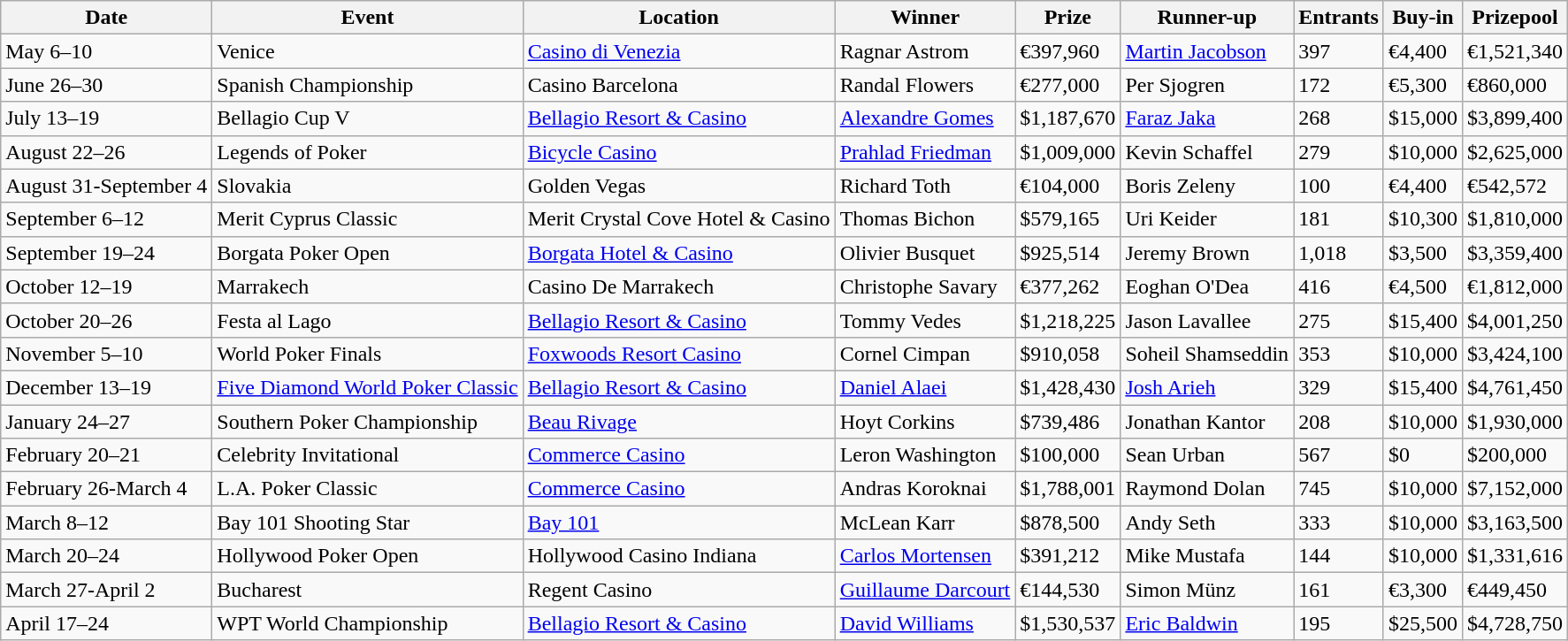<table class="wikitable">
<tr>
<th>Date</th>
<th>Event</th>
<th>Location</th>
<th>Winner</th>
<th>Prize</th>
<th>Runner-up</th>
<th>Entrants</th>
<th>Buy-in</th>
<th>Prizepool</th>
</tr>
<tr>
<td>May 6–10</td>
<td>Venice</td>
<td><a href='#'>Casino di Venezia</a></td>
<td>Ragnar Astrom</td>
<td>€397,960</td>
<td><a href='#'>Martin Jacobson</a></td>
<td>397</td>
<td>€4,400</td>
<td>€1,521,340</td>
</tr>
<tr>
<td>June 26–30</td>
<td>Spanish Championship</td>
<td>Casino Barcelona</td>
<td>Randal Flowers</td>
<td>€277,000</td>
<td>Per Sjogren</td>
<td>172</td>
<td>€5,300</td>
<td>€860,000</td>
</tr>
<tr>
<td>July 13–19</td>
<td>Bellagio Cup V</td>
<td><a href='#'>Bellagio Resort & Casino</a></td>
<td><a href='#'>Alexandre Gomes</a></td>
<td>$1,187,670</td>
<td><a href='#'>Faraz Jaka</a></td>
<td>268</td>
<td>$15,000</td>
<td>$3,899,400</td>
</tr>
<tr>
<td>August 22–26</td>
<td>Legends of Poker</td>
<td><a href='#'>Bicycle Casino</a></td>
<td><a href='#'>Prahlad Friedman</a></td>
<td>$1,009,000</td>
<td>Kevin Schaffel</td>
<td>279</td>
<td>$10,000</td>
<td>$2,625,000</td>
</tr>
<tr>
<td>August 31-September 4</td>
<td>Slovakia</td>
<td>Golden Vegas</td>
<td>Richard Toth</td>
<td>€104,000</td>
<td>Boris Zeleny</td>
<td>100</td>
<td>€4,400</td>
<td>€542,572</td>
</tr>
<tr>
<td>September 6–12</td>
<td>Merit Cyprus Classic</td>
<td>Merit Crystal Cove Hotel & Casino</td>
<td>Thomas Bichon</td>
<td>$579,165</td>
<td>Uri Keider</td>
<td>181</td>
<td>$10,300</td>
<td>$1,810,000</td>
</tr>
<tr>
<td>September 19–24</td>
<td>Borgata Poker Open</td>
<td><a href='#'>Borgata Hotel & Casino</a></td>
<td>Olivier Busquet</td>
<td>$925,514</td>
<td>Jeremy Brown</td>
<td>1,018</td>
<td>$3,500</td>
<td>$3,359,400</td>
</tr>
<tr>
<td>October 12–19</td>
<td>Marrakech</td>
<td>Casino De Marrakech</td>
<td>Christophe Savary</td>
<td>€377,262</td>
<td>Eoghan O'Dea</td>
<td>416</td>
<td>€4,500</td>
<td>€1,812,000</td>
</tr>
<tr>
<td>October 20–26</td>
<td>Festa al Lago</td>
<td><a href='#'>Bellagio Resort & Casino</a></td>
<td>Tommy Vedes</td>
<td>$1,218,225</td>
<td>Jason Lavallee</td>
<td>275</td>
<td>$15,400</td>
<td>$4,001,250</td>
</tr>
<tr>
<td>November 5–10</td>
<td>World Poker Finals</td>
<td><a href='#'>Foxwoods Resort Casino</a></td>
<td>Cornel Cimpan</td>
<td>$910,058</td>
<td>Soheil Shamseddin</td>
<td>353</td>
<td>$10,000</td>
<td>$3,424,100</td>
</tr>
<tr>
<td>December 13–19</td>
<td><a href='#'>Five Diamond World Poker Classic</a></td>
<td><a href='#'>Bellagio Resort & Casino</a></td>
<td><a href='#'>Daniel Alaei</a></td>
<td>$1,428,430</td>
<td><a href='#'>Josh Arieh</a></td>
<td>329</td>
<td>$15,400</td>
<td>$4,761,450</td>
</tr>
<tr>
<td>January 24–27</td>
<td>Southern Poker Championship</td>
<td><a href='#'>Beau Rivage</a></td>
<td>Hoyt Corkins</td>
<td>$739,486</td>
<td>Jonathan Kantor</td>
<td>208</td>
<td>$10,000</td>
<td>$1,930,000</td>
</tr>
<tr>
<td>February 20–21</td>
<td>Celebrity Invitational</td>
<td><a href='#'>Commerce Casino</a></td>
<td>Leron Washington</td>
<td>$100,000</td>
<td>Sean Urban</td>
<td>567</td>
<td>$0</td>
<td>$200,000</td>
</tr>
<tr>
<td>February 26-March 4</td>
<td>L.A. Poker Classic</td>
<td><a href='#'>Commerce Casino</a></td>
<td>Andras Koroknai</td>
<td>$1,788,001</td>
<td>Raymond Dolan</td>
<td>745</td>
<td>$10,000</td>
<td>$7,152,000</td>
</tr>
<tr>
<td>March 8–12</td>
<td>Bay 101 Shooting Star</td>
<td><a href='#'>Bay 101</a></td>
<td>McLean Karr</td>
<td>$878,500</td>
<td>Andy Seth</td>
<td>333</td>
<td>$10,000</td>
<td>$3,163,500</td>
</tr>
<tr>
<td>March 20–24</td>
<td>Hollywood Poker Open</td>
<td>Hollywood Casino Indiana</td>
<td><a href='#'>Carlos Mortensen</a></td>
<td>$391,212</td>
<td>Mike Mustafa</td>
<td>144</td>
<td>$10,000</td>
<td>$1,331,616</td>
</tr>
<tr>
<td>March 27-April 2</td>
<td>Bucharest</td>
<td>Regent Casino</td>
<td><a href='#'>Guillaume Darcourt</a></td>
<td>€144,530</td>
<td>Simon Münz</td>
<td>161</td>
<td>€3,300</td>
<td>€449,450</td>
</tr>
<tr>
<td>April 17–24</td>
<td>WPT World Championship</td>
<td><a href='#'>Bellagio Resort & Casino</a></td>
<td><a href='#'>David Williams</a></td>
<td>$1,530,537</td>
<td><a href='#'>Eric Baldwin</a></td>
<td>195</td>
<td>$25,500</td>
<td>$4,728,750</td>
</tr>
</table>
